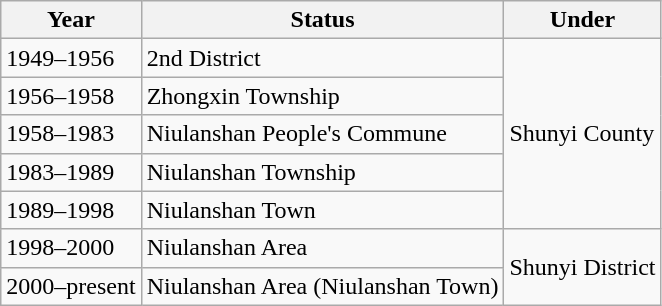<table class="wikitable">
<tr>
<th>Year</th>
<th>Status</th>
<th>Under</th>
</tr>
<tr>
<td>1949–1956</td>
<td>2nd District</td>
<td rowspan="5">Shunyi County</td>
</tr>
<tr>
<td>1956–1958</td>
<td>Zhongxin Township</td>
</tr>
<tr>
<td>1958–1983</td>
<td>Niulanshan People's Commune</td>
</tr>
<tr>
<td>1983–1989</td>
<td>Niulanshan Township</td>
</tr>
<tr>
<td>1989–1998</td>
<td>Niulanshan Town</td>
</tr>
<tr>
<td>1998–2000</td>
<td>Niulanshan Area</td>
<td rowspan="2">Shunyi District</td>
</tr>
<tr>
<td>2000–present</td>
<td>Niulanshan Area (Niulanshan Town)</td>
</tr>
</table>
